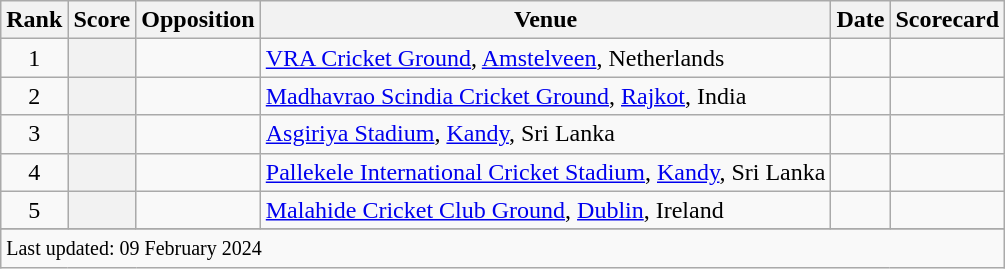<table class="wikitable plainrowheaders sortable">
<tr>
<th scope=col>Rank</th>
<th scope=col>Score</th>
<th scope=col>Opposition</th>
<th scope=col>Venue</th>
<th scope=col>Date</th>
<th scope=col>Scorecard</th>
</tr>
<tr>
<td align=center>1</td>
<th scope=row style=text-align:center;></th>
<td></td>
<td><a href='#'>VRA Cricket Ground</a>, <a href='#'>Amstelveen</a>, Netherlands</td>
<td></td>
<td></td>
</tr>
<tr>
<td align=center>2</td>
<th scope=row style=text-align:center;></th>
<td></td>
<td><a href='#'>Madhavrao Scindia Cricket Ground</a>, <a href='#'>Rajkot</a>, India</td>
<td></td>
<td></td>
</tr>
<tr>
<td align=center>3</td>
<th scope=row style=text-align:center;></th>
<td></td>
<td><a href='#'>Asgiriya Stadium</a>, <a href='#'>Kandy</a>, Sri Lanka</td>
<td> </td>
<td></td>
</tr>
<tr>
<td align="center">4</td>
<th scope="row" style="text-align:center;"></th>
<td></td>
<td><a href='#'>Pallekele International Cricket Stadium</a>, <a href='#'>Kandy</a>, Sri Lanka</td>
<td></td>
<td></td>
</tr>
<tr>
<td align="center">5</td>
<th scope="row" style="text-align:center;"></th>
<td></td>
<td><a href='#'>Malahide Cricket Club Ground</a>, <a href='#'>Dublin</a>, Ireland</td>
<td></td>
<td></td>
</tr>
<tr>
</tr>
<tr class=sortbottom>
<td colspan=6><small>Last updated: 09 February 2024</small></td>
</tr>
</table>
